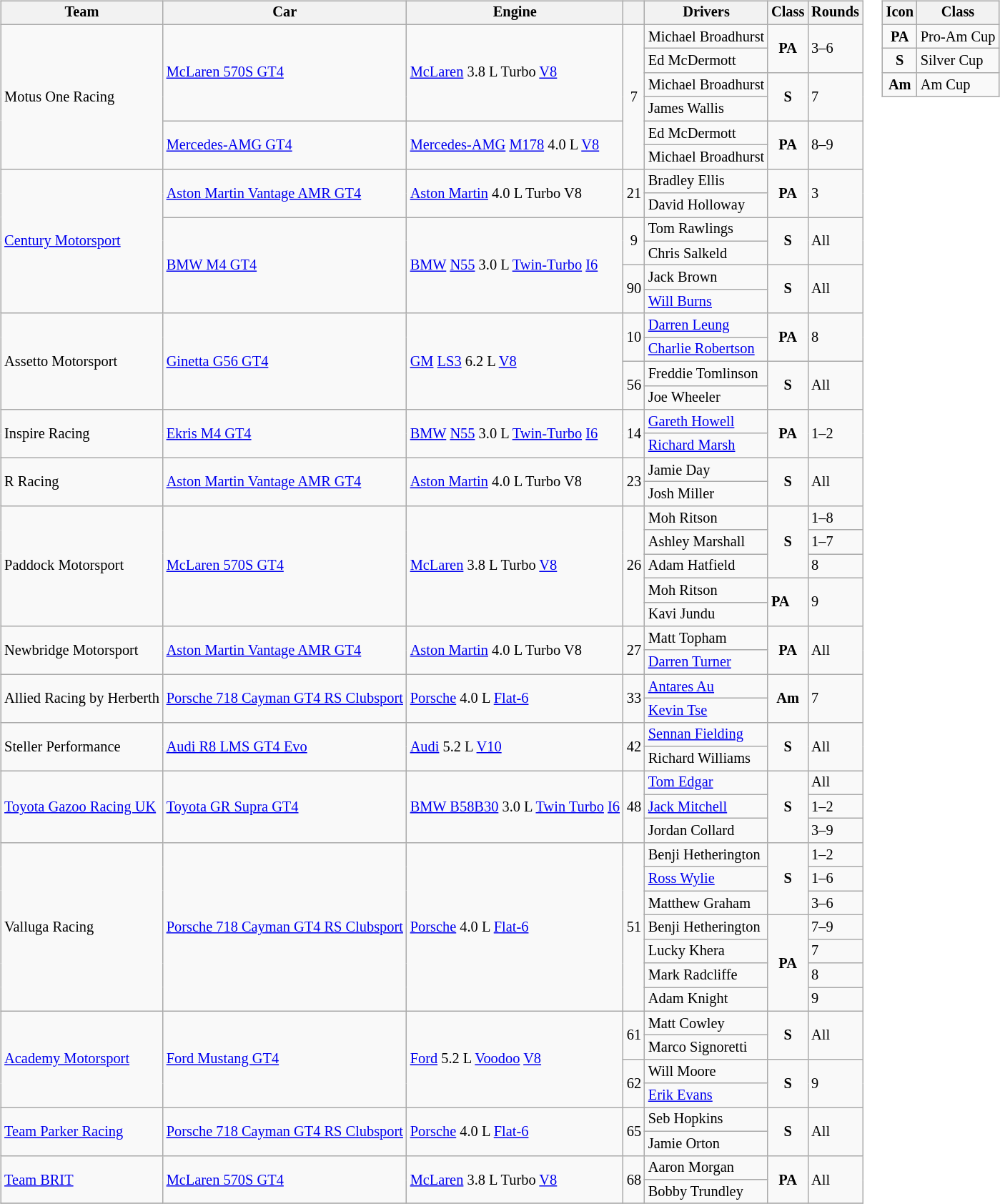<table>
<tr>
<td><br><table class="wikitable" style="font-size:85%">
<tr>
<th>Team</th>
<th>Car</th>
<th>Engine</th>
<th></th>
<th>Drivers</th>
<th>Class</th>
<th>Rounds</th>
</tr>
<tr>
<td rowspan="6"> Motus One Racing</td>
<td rowspan="4"><a href='#'>McLaren 570S GT4</a></td>
<td rowspan="4"><a href='#'>McLaren</a> 3.8 L Turbo <a href='#'>V8</a></td>
<td rowspan="6" align="center">7</td>
<td> Michael Broadhurst</td>
<td rowspan="2" align="center"><strong><span>PA</span></strong></td>
<td rowspan="2">3–6</td>
</tr>
<tr>
<td> Ed McDermott</td>
</tr>
<tr>
<td> Michael Broadhurst</td>
<td rowspan="2" align="center"><strong><span>S</span></strong></td>
<td rowspan="2">7</td>
</tr>
<tr>
<td> James Wallis</td>
</tr>
<tr>
<td rowspan="2"><a href='#'>Mercedes-AMG GT4</a></td>
<td rowspan="2"><a href='#'>Mercedes-AMG</a> <a href='#'>M178</a> 4.0 L <a href='#'>V8</a></td>
<td> Ed McDermott</td>
<td rowspan="2" align="center"><strong><span>PA</span></strong></td>
<td rowspan="2">8–9</td>
</tr>
<tr>
<td> Michael Broadhurst</td>
</tr>
<tr>
<td rowspan="6"> <a href='#'>Century Motorsport</a></td>
<td rowspan=2><a href='#'>Aston Martin Vantage AMR GT4</a></td>
<td rowspan=2><a href='#'>Aston Martin</a> 4.0 L Turbo V8</td>
<td rowspan=2 align=center>21</td>
<td> Bradley Ellis</td>
<td rowspan="2" align="center"><strong><span>PA</span></strong></td>
<td rowspan="2">3</td>
</tr>
<tr>
<td> David Holloway</td>
</tr>
<tr>
<td rowspan="4"><a href='#'>BMW M4 GT4</a></td>
<td rowspan="4"><a href='#'>BMW</a> <a href='#'>N55</a> 3.0 L <a href='#'>Twin-Turbo</a> <a href='#'>I6</a></td>
<td rowspan="2" align="center">9</td>
<td> Tom Rawlings</td>
<td rowspan="2" align="center"><strong><span>S</span></strong></td>
<td rowspan="2">All</td>
</tr>
<tr>
<td> Chris Salkeld</td>
</tr>
<tr>
<td rowspan=2 align=center>90</td>
<td> Jack Brown</td>
<td rowspan=2 align=center><strong><span>S</span></strong></td>
<td rowspan=2>All</td>
</tr>
<tr>
<td> <a href='#'>Will Burns</a></td>
</tr>
<tr>
<td rowspan="4"> Assetto Motorsport</td>
<td rowspan="4"><a href='#'>Ginetta G56 GT4</a></td>
<td rowspan="4"><a href='#'>GM</a> <a href='#'>LS3</a> 6.2 L <a href='#'>V8</a></td>
<td rowspan="2" align="center">10</td>
<td> <a href='#'>Darren Leung</a></td>
<td rowspan="2" align="center"><strong><span>PA</span></strong></td>
<td rowspan="2">8</td>
</tr>
<tr>
<td> <a href='#'>Charlie Robertson</a></td>
</tr>
<tr>
<td rowspan="2" align="center">56</td>
<td> Freddie Tomlinson</td>
<td rowspan="2" align="center"><strong><span>S</span></strong></td>
<td rowspan="2">All</td>
</tr>
<tr>
<td> Joe Wheeler</td>
</tr>
<tr>
<td rowspan="2"> Inspire Racing</td>
<td rowspan="2"><a href='#'>Ekris M4 GT4</a></td>
<td rowspan="2"><a href='#'>BMW</a> <a href='#'>N55</a> 3.0 L <a href='#'>Twin-Turbo</a> <a href='#'>I6</a></td>
<td rowspan="2" align="center">14</td>
<td> <a href='#'>Gareth Howell</a></td>
<td rowspan="2" align="center"><strong><span>PA</span></strong></td>
<td rowspan="2">1–2</td>
</tr>
<tr>
<td> <a href='#'>Richard Marsh</a></td>
</tr>
<tr>
<td rowspan=2> R Racing</td>
<td rowspan=2><a href='#'>Aston Martin Vantage AMR GT4</a></td>
<td rowspan=2><a href='#'>Aston Martin</a> 4.0 L Turbo V8</td>
<td rowspan=2 align=center>23</td>
<td> Jamie Day</td>
<td rowspan=2 align=center><strong><span>S</span></strong></td>
<td rowspan=2>All</td>
</tr>
<tr>
<td> Josh Miller</td>
</tr>
<tr>
<td rowspan="5"> Paddock Motorsport</td>
<td rowspan="5"><a href='#'>McLaren 570S GT4</a></td>
<td rowspan="5"><a href='#'>McLaren</a> 3.8 L Turbo <a href='#'>V8</a></td>
<td rowspan="5" align=center>26</td>
<td> Moh Ritson</td>
<td rowspan="3" align=center><strong><span>S</span></strong></td>
<td>1–8</td>
</tr>
<tr>
<td> Ashley Marshall</td>
<td>1–7</td>
</tr>
<tr>
<td> Adam Hatfield</td>
<td>8</td>
</tr>
<tr>
<td> Moh Ritson</td>
<td rowspan="2"><strong><span>PA</span></strong></td>
<td rowspan="2">9</td>
</tr>
<tr>
<td> Kavi Jundu</td>
</tr>
<tr>
<td rowspan="2"> Newbridge Motorsport</td>
<td rowspan="2"><a href='#'>Aston Martin Vantage AMR GT4</a></td>
<td rowspan="2"><a href='#'>Aston Martin</a> 4.0 L Turbo V8</td>
<td rowspan="2" align="center ">27</td>
<td> Matt Topham</td>
<td rowspan="2" align="center"><strong><span>PA</span></strong></td>
<td rowspan="2">All</td>
</tr>
<tr>
<td> <a href='#'>Darren Turner</a></td>
</tr>
<tr>
<td rowspan="2"> Allied Racing by Herberth</td>
<td rowspan="2"><a href='#'>Porsche 718 Cayman GT4 RS Clubsport</a></td>
<td rowspan="2"><a href='#'>Porsche</a> 4.0 L <a href='#'>Flat-6</a></td>
<td rowspan="2" align="center">33</td>
<td> <a href='#'>Antares Au</a></td>
<td rowspan="2" align="center"><strong><span>Am</span></strong></td>
<td rowspan="2">7</td>
</tr>
<tr>
<td> <a href='#'>Kevin Tse</a></td>
</tr>
<tr>
<td rowspan="2"> Steller Performance</td>
<td rowspan="2"><a href='#'>Audi R8 LMS GT4 Evo</a></td>
<td rowspan="2"><a href='#'>Audi</a> 5.2 L <a href='#'>V10</a></td>
<td rowspan="2" align="center">42</td>
<td> <a href='#'>Sennan Fielding</a></td>
<td rowspan="2" align="center"><strong><span>S</span></strong></td>
<td rowspan="2">All</td>
</tr>
<tr>
<td> Richard Williams</td>
</tr>
<tr>
<td rowspan="3"> <a href='#'>Toyota Gazoo Racing UK</a></td>
<td rowspan="3"><a href='#'>Toyota GR Supra GT4</a></td>
<td rowspan="3"><a href='#'>BMW B58B30</a> 3.0 L <a href='#'>Twin Turbo</a> <a href='#'>I6</a></td>
<td rowspan="3" align="center">48</td>
<td> <a href='#'>Tom Edgar</a></td>
<td rowspan="3" align="center"><strong><span>S</span></strong></td>
<td>All</td>
</tr>
<tr>
<td> <a href='#'>Jack Mitchell</a></td>
<td>1–2</td>
</tr>
<tr>
<td> Jordan Collard</td>
<td>3–9</td>
</tr>
<tr>
<td rowspan="7"> Valluga Racing</td>
<td rowspan="7"><a href='#'>Porsche 718 Cayman GT4 RS Clubsport</a></td>
<td rowspan="7"><a href='#'>Porsche</a> 4.0 L <a href='#'>Flat-6</a></td>
<td rowspan="7" align="center">51</td>
<td> Benji Hetherington</td>
<td rowspan="3" align="center"><strong><span>S</span></strong></td>
<td>1–2</td>
</tr>
<tr>
<td> <a href='#'>Ross Wylie</a></td>
<td>1–6</td>
</tr>
<tr>
<td> Matthew Graham</td>
<td>3–6</td>
</tr>
<tr>
<td> Benji Hetherington</td>
<td rowspan="4" align=center><strong><span>PA</span></strong></td>
<td>7–9</td>
</tr>
<tr>
<td> Lucky Khera</td>
<td>7</td>
</tr>
<tr>
<td> Mark Radcliffe</td>
<td>8</td>
</tr>
<tr>
<td> Adam Knight</td>
<td>9</td>
</tr>
<tr>
<td rowspan="4"> <a href='#'>Academy Motorsport</a></td>
<td rowspan="4"><a href='#'>Ford Mustang GT4</a></td>
<td rowspan="4"><a href='#'>Ford</a> 5.2 L <a href='#'>Voodoo</a> <a href='#'>V8</a></td>
<td rowspan="2" align="center">61</td>
<td> Matt Cowley</td>
<td rowspan="2" align="center"><strong><span>S</span></strong></td>
<td rowspan="2">All</td>
</tr>
<tr>
<td> Marco Signoretti</td>
</tr>
<tr>
<td rowspan="2" align=center>62</td>
<td> Will Moore</td>
<td rowspan="2" align=center><strong><span>S</span></strong></td>
<td rowspan="2">9</td>
</tr>
<tr>
<td> <a href='#'>Erik Evans</a></td>
</tr>
<tr>
<td rowspan="2"> <a href='#'>Team Parker Racing</a></td>
<td rowspan="2"><a href='#'>Porsche 718 Cayman GT4 RS Clubsport</a></td>
<td rowspan="2"><a href='#'>Porsche</a> 4.0 L <a href='#'>Flat-6</a></td>
<td rowspan="2" align="center">65</td>
<td> Seb Hopkins</td>
<td rowspan="2" align="center"><strong><span>S</span></strong></td>
<td rowspan="2">All</td>
</tr>
<tr>
<td> Jamie Orton</td>
</tr>
<tr>
<td rowspan=2> <a href='#'>Team BRIT</a></td>
<td rowspan=2><a href='#'>McLaren 570S GT4</a></td>
<td rowspan=2><a href='#'>McLaren</a> 3.8 L Turbo <a href='#'>V8</a></td>
<td rowspan=2 align=center>68</td>
<td> Aaron Morgan</td>
<td rowspan=2 align=center><strong><span>PA</span></strong></td>
<td rowspan=2>All</td>
</tr>
<tr>
<td> Bobby Trundley</td>
</tr>
<tr>
</tr>
</table>
</td>
<td valign="top"><br><table class="wikitable" style="font-size:85%">
<tr>
<th>Icon</th>
<th>Class</th>
</tr>
<tr>
<td align=center><strong><span>PA</span></strong></td>
<td>Pro-Am Cup</td>
</tr>
<tr>
<td align=center><strong><span>S</span></strong></td>
<td>Silver Cup</td>
</tr>
<tr>
<td align=center><strong><span>Am</span></strong></td>
<td>Am Cup</td>
</tr>
</table>
</td>
</tr>
</table>
